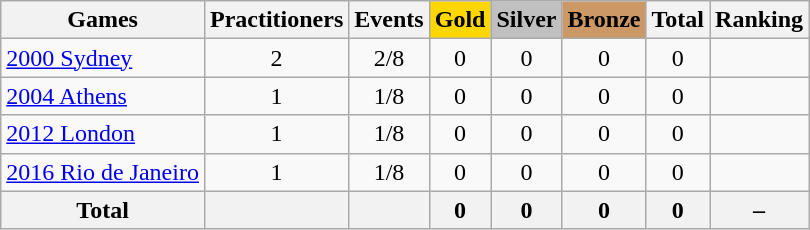<table class="wikitable sortable" style="text-align:center">
<tr>
<th>Games</th>
<th>Practitioners</th>
<th>Events</th>
<th style="background-color:gold;">Gold</th>
<th style="background-color:silver;">Silver</th>
<th style="background-color:#c96;">Bronze</th>
<th>Total</th>
<th>Ranking</th>
</tr>
<tr>
<td align=left><a href='#'>2000 Sydney</a></td>
<td>2</td>
<td>2/8</td>
<td>0</td>
<td>0</td>
<td>0</td>
<td>0</td>
<td></td>
</tr>
<tr>
<td align=left><a href='#'>2004 Athens</a></td>
<td>1</td>
<td>1/8</td>
<td>0</td>
<td>0</td>
<td>0</td>
<td>0</td>
<td></td>
</tr>
<tr>
<td align=left><a href='#'>2012 London</a></td>
<td>1</td>
<td>1/8</td>
<td>0</td>
<td>0</td>
<td>0</td>
<td>0</td>
<td></td>
</tr>
<tr>
<td align=left><a href='#'>2016 Rio de Janeiro</a></td>
<td>1</td>
<td>1/8</td>
<td>0</td>
<td>0</td>
<td>0</td>
<td>0</td>
<td></td>
</tr>
<tr>
<th>Total</th>
<th></th>
<th></th>
<th>0</th>
<th>0</th>
<th>0</th>
<th>0</th>
<th>–</th>
</tr>
</table>
